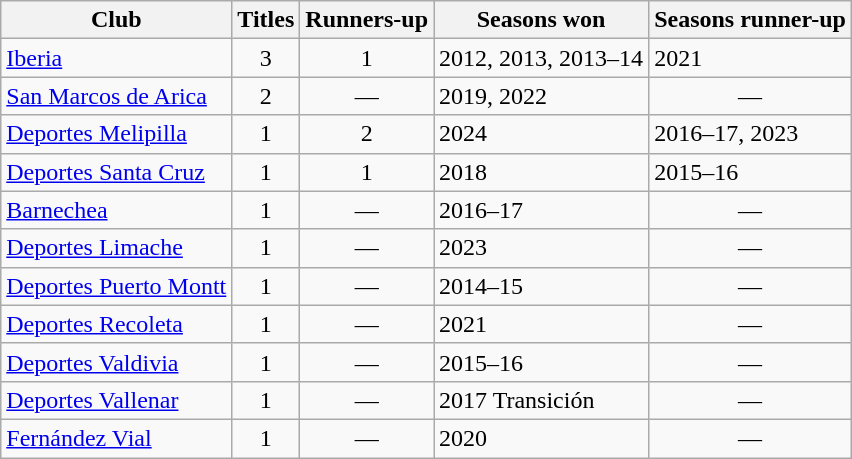<table class="wikitable sortable plainrowheaders">
<tr>
<th scope=col>Club</th>
<th scope=col>Titles</th>
<th scope=col>Runners-up</th>
<th scope=col>Seasons won</th>
<th scope=col>Seasons runner-up</th>
</tr>
<tr>
<td><a href='#'>Iberia</a></td>
<td align=center>3</td>
<td align=center>1</td>
<td>2012, 2013, 2013–14</td>
<td>2021</td>
</tr>
<tr>
<td><a href='#'>San Marcos de Arica</a></td>
<td align=center>2</td>
<td align=center>—</td>
<td>2019, 2022</td>
<td align=center>—</td>
</tr>
<tr>
<td><a href='#'>Deportes Melipilla</a></td>
<td align=center>1</td>
<td align=center>2</td>
<td>2024</td>
<td>2016–17, 2023</td>
</tr>
<tr>
<td><a href='#'>Deportes Santa Cruz</a></td>
<td align=center>1</td>
<td align=center>1</td>
<td>2018</td>
<td>2015–16</td>
</tr>
<tr>
<td><a href='#'>Barnechea</a></td>
<td align=center>1</td>
<td align=center>—</td>
<td>2016–17</td>
<td align=center>—</td>
</tr>
<tr>
<td><a href='#'>Deportes Limache</a></td>
<td align=center>1</td>
<td align=center>—</td>
<td>2023</td>
<td align=center>—</td>
</tr>
<tr>
<td><a href='#'>Deportes Puerto Montt</a></td>
<td align=center>1</td>
<td align=center>—</td>
<td>2014–15</td>
<td align=center>—</td>
</tr>
<tr>
<td><a href='#'>Deportes Recoleta</a></td>
<td align=center>1</td>
<td align=center>—</td>
<td>2021</td>
<td align=center>—</td>
</tr>
<tr>
<td><a href='#'>Deportes Valdivia</a></td>
<td align=center>1</td>
<td align=center>—</td>
<td>2015–16</td>
<td align=center>—</td>
</tr>
<tr>
<td><a href='#'>Deportes Vallenar</a></td>
<td align=center>1</td>
<td align=center>—</td>
<td>2017 Transición</td>
<td align=center>—</td>
</tr>
<tr>
<td><a href='#'>Fernández Vial</a></td>
<td align=center>1</td>
<td align=center>—</td>
<td>2020</td>
<td align=center>—</td>
</tr>
</table>
